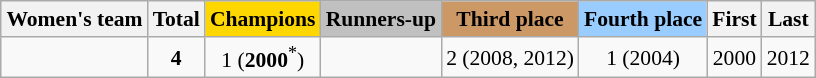<table class="wikitable" style="text-align: center; font-size: 90%; margin-left: 1em;">
<tr>
<th>Women's team</th>
<th>Total</th>
<th style="background-color: gold;">Champions</th>
<th style="background-color: silver;">Runners-up</th>
<th style="background-color: #cc9966;">Third place</th>
<th style="background-color: #9acdff;">Fourth place</th>
<th>First</th>
<th>Last</th>
</tr>
<tr>
<td style="text-align: left;"></td>
<td><strong>4</strong></td>
<td>1 (<strong>2000</strong><sup>*</sup>)</td>
<td></td>
<td>2 (2008, 2012)</td>
<td>1 (2004)</td>
<td>2000</td>
<td>2012</td>
</tr>
</table>
